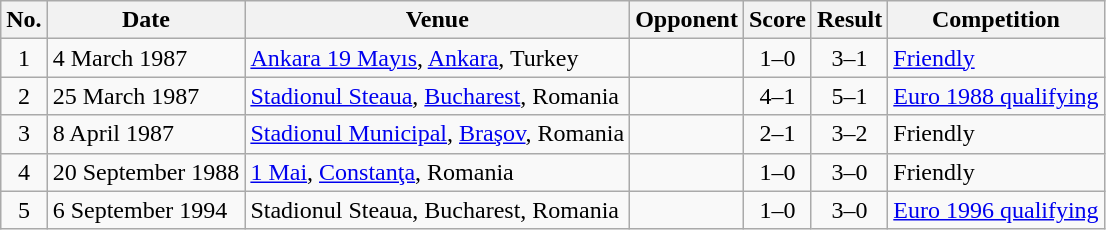<table class="wikitable sortable">
<tr>
<th scope="col">No.</th>
<th scope="col">Date</th>
<th scope="col">Venue</th>
<th scope="col">Opponent</th>
<th scope="col">Score</th>
<th scope="col">Result</th>
<th scope="col">Competition</th>
</tr>
<tr>
<td align="center">1</td>
<td>4 March 1987</td>
<td><a href='#'>Ankara 19 Mayıs</a>, <a href='#'>Ankara</a>, Turkey</td>
<td></td>
<td align="center">1–0</td>
<td align="center">3–1</td>
<td><a href='#'>Friendly</a></td>
</tr>
<tr>
<td align="center">2</td>
<td>25 March 1987</td>
<td><a href='#'>Stadionul Steaua</a>, <a href='#'>Bucharest</a>, Romania</td>
<td></td>
<td align="center">4–1</td>
<td align="center">5–1</td>
<td><a href='#'>Euro 1988 qualifying</a></td>
</tr>
<tr>
<td align="center">3</td>
<td>8 April 1987</td>
<td><a href='#'>Stadionul Municipal</a>, <a href='#'>Braşov</a>, Romania</td>
<td></td>
<td align="center">2–1</td>
<td align="center">3–2</td>
<td>Friendly</td>
</tr>
<tr>
<td align="center">4</td>
<td>20 September 1988</td>
<td><a href='#'>1 Mai</a>, <a href='#'>Constanţa</a>, Romania</td>
<td></td>
<td align="center">1–0</td>
<td align="center">3–0</td>
<td>Friendly</td>
</tr>
<tr>
<td align="center">5</td>
<td>6 September 1994</td>
<td>Stadionul Steaua, Bucharest, Romania</td>
<td></td>
<td align="center">1–0</td>
<td align="center">3–0</td>
<td><a href='#'>Euro 1996 qualifying</a></td>
</tr>
</table>
